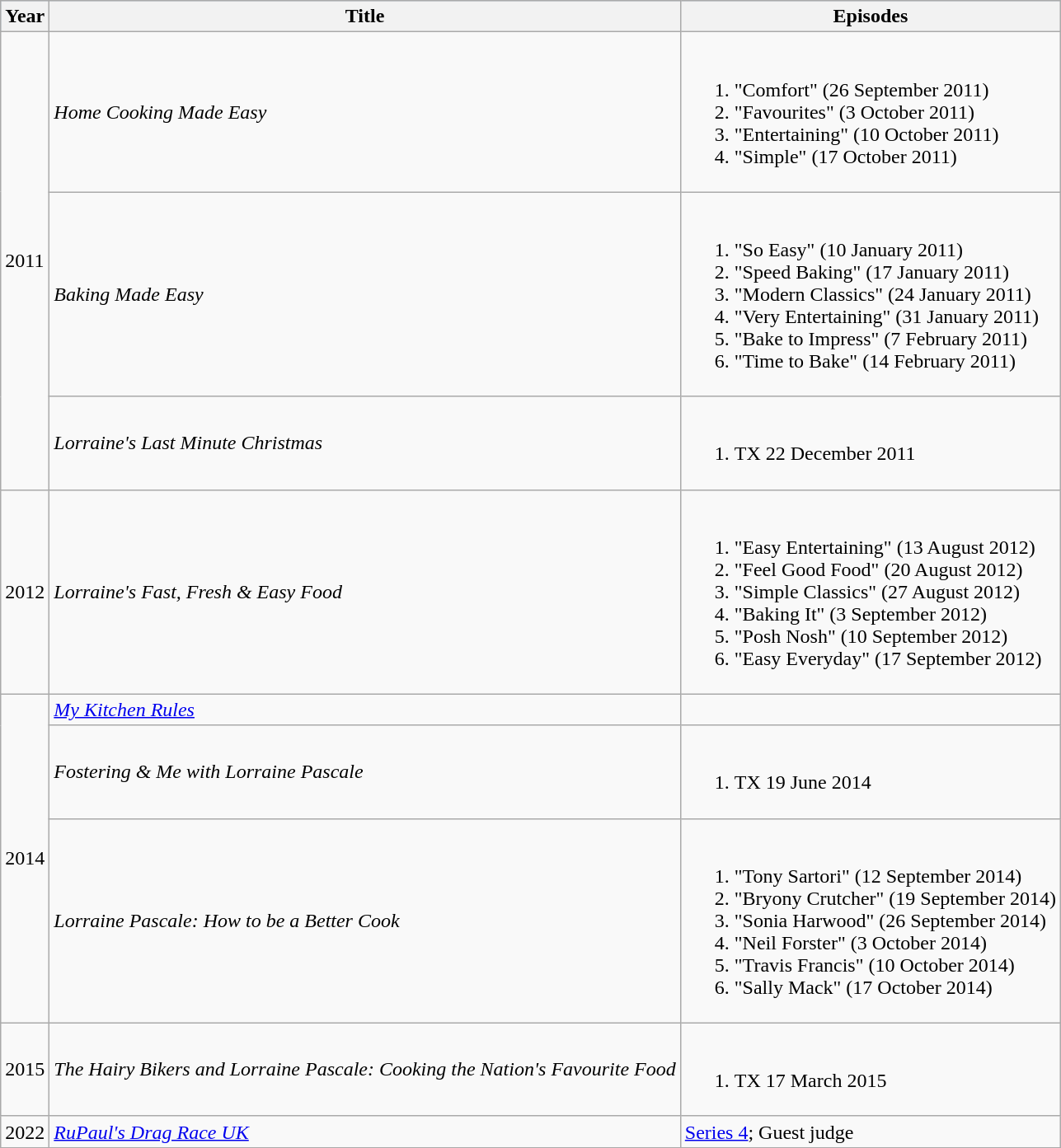<table class="wikitable">
<tr style="background:#b0c4de; text-align:center;">
<th>Year</th>
<th>Title</th>
<th>Episodes</th>
</tr>
<tr>
<td rowspan=3>2011</td>
<td><em>Home Cooking Made Easy</em></td>
<td><br><ol><li>"Comfort" (26 September 2011)</li><li>"Favourites" (3 October 2011)</li><li>"Entertaining" (10 October 2011)</li><li>"Simple" (17 October 2011)</li></ol></td>
</tr>
<tr>
<td><em>Baking Made Easy</em></td>
<td><br><ol><li>"So Easy" (10 January 2011)</li><li>"Speed Baking" (17 January 2011)</li><li>"Modern Classics" (24 January 2011)</li><li>"Very Entertaining" (31 January 2011)</li><li>"Bake to Impress" (7 February 2011)</li><li>"Time to Bake" (14 February 2011)</li></ol></td>
</tr>
<tr>
<td><em>Lorraine's Last Minute Christmas</em></td>
<td><br><ol><li>TX 22 December 2011</li></ol></td>
</tr>
<tr>
<td>2012</td>
<td><em>Lorraine's Fast, Fresh & Easy Food</em></td>
<td><br><ol><li>"Easy Entertaining" (13 August 2012)</li><li>"Feel Good Food" (20 August 2012)</li><li>"Simple Classics" (27 August 2012)</li><li>"Baking It" (3 September 2012)</li><li>"Posh Nosh" (10 September 2012)</li><li>"Easy Everyday" (17 September 2012)</li></ol></td>
</tr>
<tr>
<td rowspan=3>2014</td>
<td><em><a href='#'>My Kitchen Rules</a></em></td>
<td></td>
</tr>
<tr>
<td><em>Fostering & Me with Lorraine Pascale</em></td>
<td><br><ol><li>TX 19 June 2014</li></ol></td>
</tr>
<tr>
<td><em>Lorraine Pascale: How to be a Better Cook</em></td>
<td><br><ol><li>"Tony Sartori" (12 September 2014)</li><li>"Bryony Crutcher" (19 September 2014)</li><li>"Sonia Harwood" (26 September 2014)</li><li>"Neil Forster" (3 October 2014)</li><li>"Travis Francis" (10 October 2014)</li><li>"Sally Mack" (17 October 2014)</li></ol></td>
</tr>
<tr>
<td>2015</td>
<td><em>The Hairy Bikers and Lorraine Pascale: Cooking the Nation's Favourite Food</em></td>
<td><br><ol><li>TX 17 March 2015</li></ol></td>
</tr>
<tr>
<td>2022</td>
<td><em><a href='#'>RuPaul's Drag Race UK</a></em></td>
<td><a href='#'>Series 4</a>; Guest judge</td>
</tr>
<tr>
</tr>
</table>
